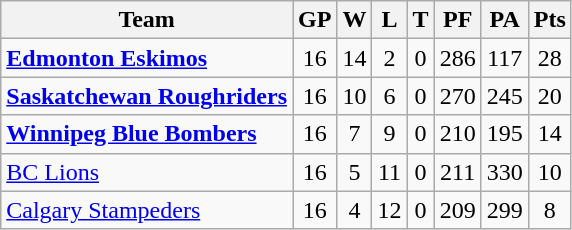<table class="wikitable">
<tr>
<th>Team</th>
<th>GP</th>
<th>W</th>
<th>L</th>
<th>T</th>
<th>PF</th>
<th>PA</th>
<th>Pts</th>
</tr>
<tr align="center">
<td align="left"><strong><a href='#'>Edmonton Eskimos</a></strong></td>
<td>16</td>
<td>14</td>
<td>2</td>
<td>0</td>
<td>286</td>
<td>117</td>
<td>28</td>
</tr>
<tr align="center">
<td align="left"><strong><a href='#'>Saskatchewan Roughriders</a></strong></td>
<td>16</td>
<td>10</td>
<td>6</td>
<td>0</td>
<td>270</td>
<td>245</td>
<td>20</td>
</tr>
<tr align="center">
<td align="left"><strong><a href='#'>Winnipeg Blue Bombers</a></strong></td>
<td>16</td>
<td>7</td>
<td>9</td>
<td>0</td>
<td>210</td>
<td>195</td>
<td>14</td>
</tr>
<tr align="center">
<td align="left"><a href='#'>BC Lions</a></td>
<td>16</td>
<td>5</td>
<td>11</td>
<td>0</td>
<td>211</td>
<td>330</td>
<td>10</td>
</tr>
<tr align="center">
<td align="left"><a href='#'>Calgary Stampeders</a></td>
<td>16</td>
<td>4</td>
<td>12</td>
<td>0</td>
<td>209</td>
<td>299</td>
<td>8</td>
</tr>
</table>
